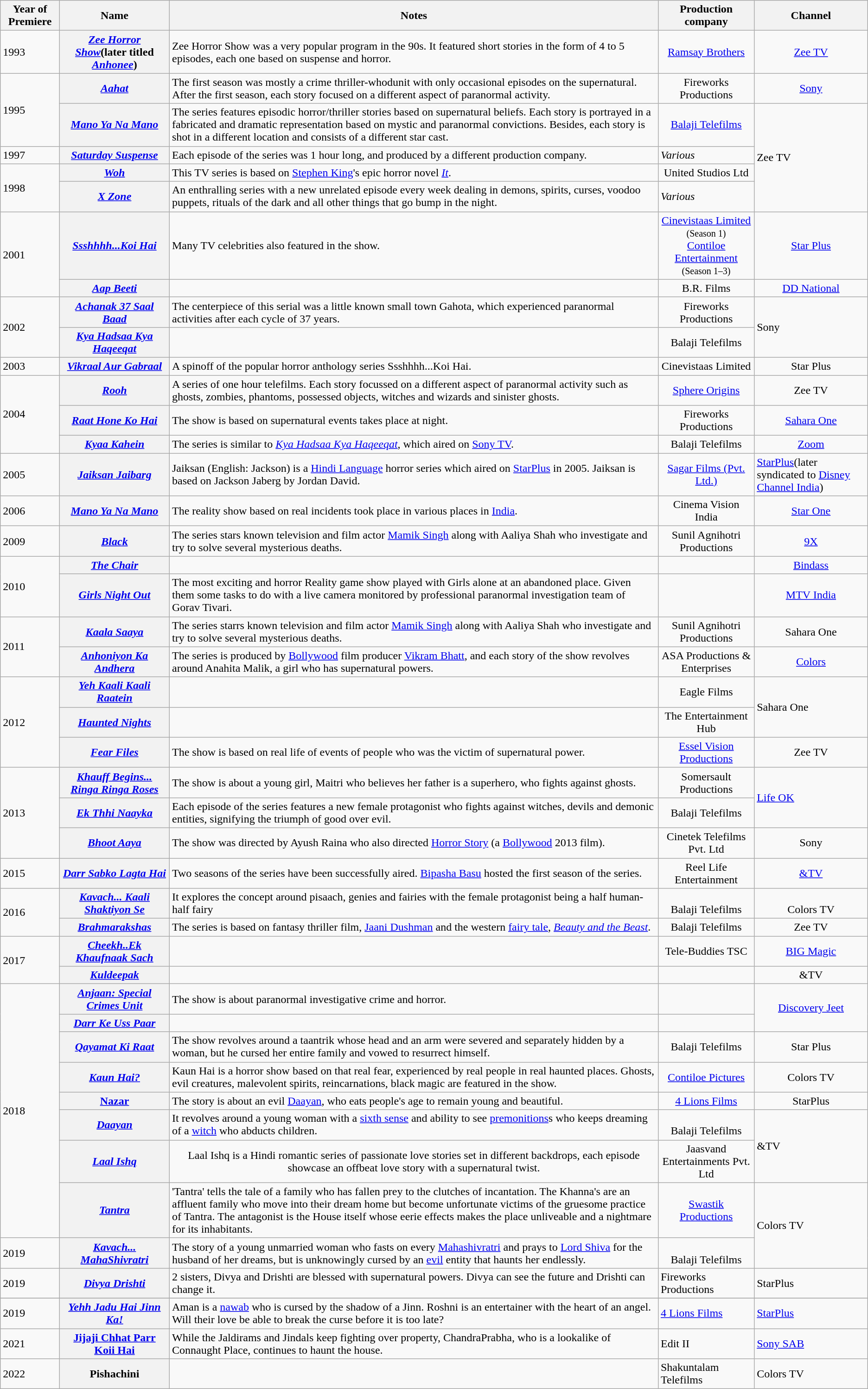<table class="wikitable sortable">
<tr>
<th>Year of Premiere</th>
<th>Name</th>
<th>Notes</th>
<th>Production company</th>
<th>Channel</th>
</tr>
<tr>
<td>1993</td>
<th><em><a href='#'>Zee Horror Show</a></em>(later titled <em><a href='#'>Anhonee</a></em>)</th>
<td>Zee Horror Show was a very popular program in the 90s. It featured short stories in the form of 4 to 5 episodes, each one based on suspense and horror.</td>
<td style="text-align:center;"><a href='#'>Ramsay Brothers</a></td>
<td style="text-align:center;"><a href='#'>Zee TV</a></td>
</tr>
<tr>
<td rowspan='2'>1995</td>
<th><em><a href='#'>Aahat</a></em></th>
<td>The first season was mostly a crime thriller-whodunit with only occasional episodes on the supernatural. After the first season, each story focused on a different aspect of paranormal activity.</td>
<td style="text-align:center;">Fireworks Productions</td>
<td style="text-align:center;"><a href='#'>Sony</a></td>
</tr>
<tr>
<th><em><a href='#'>Mano Ya Na Mano</a></em></th>
<td>The series features episodic horror/thriller stories based on supernatural beliefs. Each story is portrayed in a fabricated and dramatic representation based on mystic and paranormal convictions. Besides, each story is shot in a different location and consists of a different star cast.</td>
<td style="text-align:center;"><a href='#'>Balaji Telefilms</a></td>
<td rowspan='4'>Zee TV</td>
</tr>
<tr>
<td>1997</td>
<th><em><a href='#'>Saturday Suspense</a></em></th>
<td>Each episode of the series was 1 hour long, and produced by a different production company.</td>
<td><em>Various</em></td>
</tr>
<tr>
<td rowspan='2'>1998</td>
<th><em><a href='#'>Woh</a></em></th>
<td>This TV series is based on <a href='#'>Stephen King</a>'s epic horror novel <em><a href='#'>It</a></em>.</td>
<td style="text-align:center;">United Studios Ltd</td>
</tr>
<tr>
<th><em><a href='#'>X Zone</a></em></th>
<td>An enthralling series with a new unrelated episode every week dealing in demons, spirits, curses, voodoo puppets, rituals of the dark and all other things that go bump in the night.</td>
<td><em>Various</em></td>
</tr>
<tr>
<td rowspan='2'>2001</td>
<th><em><a href='#'>Ssshhhh...Koi Hai</a></em></th>
<td>Many TV celebrities also featured in the show.</td>
<td style="text-align:center;"><a href='#'>Cinevistaas Limited</a><br><small>(Season 1)</small><br><a href='#'>Contiloe Entertainment</a><br><small>(Season 1–3)</small></td>
<td style="text-align:center;"><a href='#'>Star Plus</a></td>
</tr>
<tr>
<th><em><a href='#'>Aap Beeti</a></em></th>
<td style="text-align:center;"></td>
<td style="text-align:center;">B.R. Films</td>
<td style="text-align:center;"><a href='#'>DD National</a></td>
</tr>
<tr>
<td rowspan='2'>2002</td>
<th><em><a href='#'>Achanak 37 Saal Baad</a></em></th>
<td>The centerpiece of this serial was a little known small town Gahota, which experienced paranormal activities after each cycle of 37 years.</td>
<td style="text-align:center;">Fireworks Productions</td>
<td rowspan='2'>Sony</td>
</tr>
<tr>
<th><em><a href='#'>Kya Hadsaa Kya Haqeeqat</a></em></th>
<td style="text-align:center;"></td>
<td style="text-align:center;">Balaji Telefilms</td>
</tr>
<tr>
<td>2003</td>
<th><em><a href='#'>Vikraal Aur Gabraal</a></em></th>
<td>A spinoff of the popular horror anthology series Ssshhhh...Koi Hai.</td>
<td style="text-align:center;">Cinevistaas Limited</td>
<td style="text-align:center;">Star Plus</td>
</tr>
<tr>
<td rowspan='3'>2004</td>
<th><em><a href='#'>Rooh</a></em></th>
<td>A series of one hour telefilms. Each story focussed on a different aspect of paranormal activity such as ghosts, zombies, phantoms, possessed objects, witches and wizards and sinister ghosts.</td>
<td style="text-align:center;"><a href='#'>Sphere Origins</a></td>
<td style="text-align:center;">Zee TV</td>
</tr>
<tr>
<th><em><a href='#'>Raat Hone Ko Hai</a></em></th>
<td>The show is based on supernatural events takes place at night.</td>
<td style="text-align:center;">Fireworks Productions</td>
<td style="text-align:center;"><a href='#'>Sahara One</a></td>
</tr>
<tr>
<th><em><a href='#'>Kyaa Kahein</a></em></th>
<td>The series is similar to <em><a href='#'>Kya Hadsaa Kya Haqeeqat</a></em>, which aired on <a href='#'>Sony TV</a>.</td>
<td style="text-align:center;">Balaji Telefilms</td>
<td style="text-align:center;"><a href='#'>Zoom</a></td>
</tr>
<tr>
<td>2005</td>
<th><em><a href='#'>Jaiksan Jaibarg</a></em></th>
<td>Jaiksan (English: Jackson) is a <a href='#'>Hindi Language</a> horror series which aired on <a href='#'>StarPlus</a> in 2005. Jaiksan is based on Jackson Jaberg by Jordan David.</td>
<td style="text-align:center;"><a href='#'>Sagar Films (Pvt. Ltd.)</a></td>
<td style="text-align:centre;"><a href='#'>StarPlus</a>(later syndicated to <a href='#'>Disney Channel India</a>)</td>
</tr>
<tr>
<td>2006</td>
<th><em><a href='#'>Mano Ya Na Mano</a></em></th>
<td>The reality show based on real incidents took place in various places in <a href='#'>India</a>.</td>
<td style="text-align:center;">Cinema Vision India</td>
<td style="text-align:center;"><a href='#'>Star One</a></td>
</tr>
<tr>
<td>2009</td>
<th><em><a href='#'>Black</a></em></th>
<td>The series stars known television and film actor <a href='#'>Mamik Singh</a> along with Aaliya Shah who investigate and try to solve several mysterious deaths.</td>
<td style="text-align:center;">Sunil Agnihotri Productions</td>
<td style="text-align:center;"><a href='#'>9X</a></td>
</tr>
<tr>
<td rowspan='2'>2010</td>
<th><em><a href='#'>The Chair</a></em></th>
<td style="text-align:center;"></td>
<td style="text-align:center;"></td>
<td style="text-align:center;"><a href='#'>Bindass</a></td>
</tr>
<tr>
<th><em><a href='#'>Girls Night Out</a></em></th>
<td>The most exciting and horror Reality game show played with Girls alone at an abandoned place. Given them some tasks to do with a live camera monitored by professional paranormal investigation team of Gorav Tivari.</td>
<td style="text-align:center;"></td>
<td style="text-align:center;"><a href='#'>MTV India</a></td>
</tr>
<tr>
<td rowspan='2'>2011</td>
<th><em><a href='#'>Kaala Saaya</a></em></th>
<td>The series starrs known television and film actor <a href='#'>Mamik Singh</a> along with Aaliya Shah who investigate and try to solve several mysterious deaths.</td>
<td style="text-align:center;">Sunil Agnihotri Productions</td>
<td style="text-align:center;">Sahara One</td>
</tr>
<tr>
<th><em><a href='#'>Anhoniyon Ka Andhera</a></em></th>
<td>The series is produced by <a href='#'>Bollywood</a> film producer <a href='#'>Vikram Bhatt</a>, and each story of the show revolves around Anahita Malik, a girl who has supernatural powers.</td>
<td style="text-align:center;">ASA Productions & Enterprises</td>
<td style="text-align:center;"><a href='#'>Colors</a></td>
</tr>
<tr>
<td rowspan='3'>2012</td>
<th><em><a href='#'>Yeh Kaali Kaali Raatein</a></em></th>
<td style="text-align:center;"></td>
<td style="text-align:center;">Eagle Films</td>
<td rowspan='2'>Sahara One</td>
</tr>
<tr>
<th><em><a href='#'>Haunted Nights</a></em></th>
<td style="text-align:center;"></td>
<td style="text-align:center;">The Entertainment Hub</td>
</tr>
<tr>
<th><em><a href='#'>Fear Files</a></em></th>
<td>The show is based on real life of events of people who was the victim of supernatural power.</td>
<td style="text-align:center;"><a href='#'>Essel Vision Productions</a></td>
<td style="text-align:center;">Zee TV</td>
</tr>
<tr>
<td rowspan='3'>2013</td>
<th><em><a href='#'>Khauff Begins... Ringa Ringa Roses</a></em></th>
<td>The show is about a young girl, Maitri who believes her father is a superhero, who fights against ghosts.</td>
<td style="text-align:center;">Somersault Productions</td>
<td rowspan='2'><a href='#'>Life OK</a></td>
</tr>
<tr>
<th><em><a href='#'>Ek Thhi Naayka</a></em></th>
<td>Each episode of the series features a new female protagonist who fights against witches, devils and demonic entities, signifying the triumph of good over evil.</td>
<td style="text-align:center;">Balaji Telefilms</td>
</tr>
<tr>
<th><em><a href='#'>Bhoot Aaya</a></em></th>
<td>The show was directed by Ayush Raina who also directed <a href='#'>Horror Story</a> (a <a href='#'>Bollywood</a> 2013 film).</td>
<td style="text-align:center;">Cinetek Telefilms Pvt. Ltd</td>
<td style="text-align:center;">Sony</td>
</tr>
<tr>
<td>2015</td>
<th><em><a href='#'>Darr Sabko Lagta Hai</a></em></th>
<td>Two seasons of the series have been successfully aired. <a href='#'>Bipasha Basu</a> hosted the first season of the series.</td>
<td style="text-align:center;">Reel Life Entertainment</td>
<td style="text-align:center;"><a href='#'>&TV</a></td>
</tr>
<tr>
<td rowspan='2'>2016</td>
<th><em><a href='#'>Kavach... Kaali Shaktiyon Se</a></em></th>
<td>It explores the concept around pisaach, genies and fairies with the female protagonist being a half human- half fairy</td>
<td style="text-align:center;"><br>Balaji Telefilms</td>
<td style="text-align:center;"><br>Colors TV</td>
</tr>
<tr>
<th><em><a href='#'>Brahmarakshas</a></em></th>
<td>The series is based on fantasy thriller film, <a href='#'>Jaani Dushman</a> and the western <a href='#'>fairy tale</a>, <em><a href='#'>Beauty and the Beast</a></em>.</td>
<td style="text-align:center;">Balaji Telefilms</td>
<td style="text-align:center;">Zee TV</td>
</tr>
<tr>
<td rowspan='2'>2017</td>
<th><em><a href='#'>Cheekh..Ek Khaufnaak Sach</a></em></th>
<td style="text-align:center;"></td>
<td style="text-align:center;">Tele-Buddies TSC</td>
<td style="text-align:center;"><a href='#'>BIG Magic</a></td>
</tr>
<tr>
<th><em><a href='#'>Kuldeepak</a></em></th>
<td style="text-align:center;"></td>
<td></td>
<td style="text-align:center;">&TV</td>
</tr>
<tr>
<td rowspan="8">2018</td>
<th><em><a href='#'>Anjaan: Special Crimes Unit</a></em></th>
<td>The show is about paranormal investigative crime and horror.</td>
<td style="text-align:center;"></td>
<td rowspan='2' style="text-align:center;"><a href='#'>Discovery Jeet</a></td>
</tr>
<tr>
<th><em> <a href='#'>Darr Ke Uss Paar</a></em></th>
<td style="text-align:center;"></td>
<td style="text-align:center;"></td>
</tr>
<tr>
<th><em><a href='#'>Qayamat Ki Raat</a></em></th>
<td>The show revolves around a taantrik whose head and an arm were severed and separately hidden by a woman, but he cursed her entire family and vowed to resurrect himself.</td>
<td style="text-align:center;">Balaji Telefilms</td>
<td style="text-align:center;">Star Plus</td>
</tr>
<tr>
<th><em><a href='#'>Kaun Hai?</a></em></th>
<td>Kaun Hai is a horror show based on that real fear, experienced by real people in real haunted places. Ghosts, evil creatures, malevolent spirits, reincarnations, black magic are featured in the show.</td>
<td style="text-align:center;"><a href='#'>Contiloe Pictures</a></td>
<td style="text-align:center;">Colors TV</td>
</tr>
<tr>
<th><a href='#'>Nazar</a></th>
<td>The story is about an evil <a href='#'>Daayan</a>, who eats people's age to remain young and beautiful.</td>
<td style="text-align:center;"><a href='#'>4 Lions Films</a></td>
<td style="text-align:center;">StarPlus</td>
</tr>
<tr>
<th><em><a href='#'>Daayan</a></em></th>
<td>It revolves around a young woman with a <a href='#'>sixth sense</a> and ability to see <a href='#'>premonitions</a>s who keeps dreaming of a <a href='#'>witch</a> who abducts children.</td>
<td style="text-align:center;"><br>Balaji Telefilms</td>
<td rowspan='2'>&TV</td>
</tr>
<tr>
<th><em><a href='#'>Laal Ishq</a></em></th>
<td style="text-align:center;">Laal Ishq is a Hindi romantic series of passionate love stories set in different backdrops, each episode showcase an offbeat love story with a supernatural twist.</td>
<td style="text-align:center;">Jaasvand Entertainments Pvt. Ltd</td>
</tr>
<tr>
<th><em><a href='#'>Tantra</a></em></th>
<td>'Tantra' tells the tale of a family who has fallen prey to the clutches of incantation. The Khanna's are an affluent family who move into their dream home but become unfortunate victims of the gruesome practice of Tantra. The antagonist is the House itself whose eerie effects makes the place unliveable and a nightmare for its inhabitants.</td>
<td style="text-align:center;"><a href='#'>Swastik Productions</a></td>
<td rowspan='2'>Colors TV</td>
</tr>
<tr>
<td>2019</td>
<th><em><a href='#'>Kavach... MahaShivratri</a></em></th>
<td>The story of a young unmarried woman who fasts on every <a href='#'>Mahashivratri</a> and prays to <a href='#'>Lord Shiva</a> for the husband of her dreams, but is unknowingly cursed by an <a href='#'>evil</a> entity that haunts her endlessly.</td>
<td style="text-align:center;"><br>Balaji Telefilms</td>
</tr>
<tr>
<td>2019</td>
<th><em><a href='#'>Divya Drishti</a></em></th>
<td>2 sisters, Divya and Drishti are blessed with supernatural powers. Divya can see the future and Drishti can change it.</td>
<td>Fireworks Productions</td>
<td>StarPlus</td>
</tr>
<tr>
</tr>
<tr>
</tr>
<tr>
<td>2019</td>
<th><em><a href='#'>Yehh Jadu Hai Jinn Ka!</a></em></th>
<td>Aman is a <a href='#'>nawab</a> who is cursed by the shadow of a Jinn. Roshni is an entertainer with the heart of an angel. Will their love be able to break the curse before it is too late?</td>
<td><a href='#'>4 Lions Films</a></td>
<td><a href='#'>StarPlus</a></td>
</tr>
<tr>
<td>2021</td>
<th><a href='#'>Jijaji Chhat Parr Koii Hai</a></th>
<td>While the Jaldirams and Jindals keep fighting over property, ChandraPrabha, who is a lookalike of Connaught Place, continues to haunt the house.</td>
<td>Edit II</td>
<td><a href='#'>Sony SAB</a></td>
</tr>
<tr>
<td>2022</td>
<th>Pishachini</th>
<td></td>
<td>Shakuntalam Telefilms</td>
<td>Colors TV</td>
</tr>
</table>
